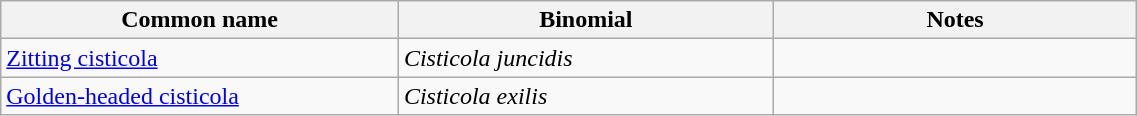<table style="width:60%;" class="wikitable">
<tr>
<th width=35%>Common name</th>
<th width=33%>Binomial</th>
<th width=32%>Notes</th>
</tr>
<tr>
<td><a href='#'>Zitting cisticola</a></td>
<td><em>Cisticola juncidis</em></td>
<td></td>
</tr>
<tr>
<td><a href='#'>Golden-headed cisticola</a></td>
<td><em>Cisticola exilis</em></td>
<td></td>
</tr>
</table>
